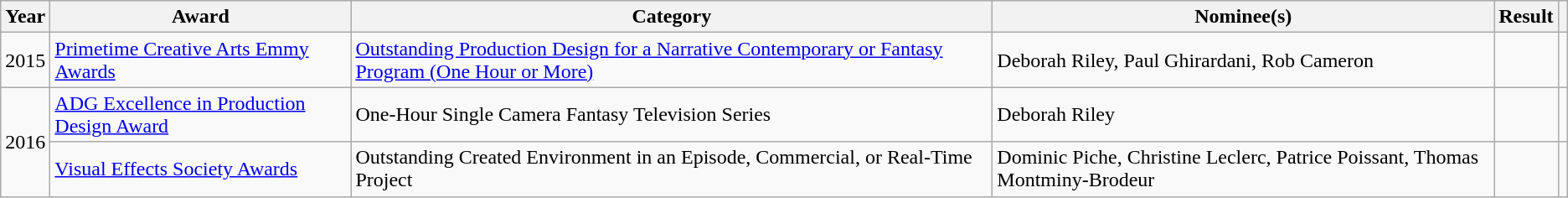<table class="wikitable sortable plainrowheaders">
<tr>
<th>Year</th>
<th>Award</th>
<th>Category</th>
<th>Nominee(s)</th>
<th>Result</th>
<th class="unsortable"></th>
</tr>
<tr>
<td>2015</td>
<td scope="row"><a href='#'>Primetime Creative Arts Emmy Awards</a></td>
<td scope="row"><a href='#'>Outstanding Production Design for a Narrative Contemporary or Fantasy Program (One Hour or More)</a></td>
<td scope="row">Deborah Riley, Paul Ghirardani, Rob Cameron</td>
<td></td>
<td></td>
</tr>
<tr>
<td rowspan=2>2016</td>
<td scope="row"><a href='#'>ADG Excellence in Production Design Award</a></td>
<td scope="row">One-Hour Single Camera Fantasy Television Series</td>
<td scope="row">Deborah Riley</td>
<td></td>
<td></td>
</tr>
<tr>
<td scope="row"><a href='#'>Visual Effects Society Awards</a></td>
<td scope="row">Outstanding Created Environment in an Episode, Commercial, or Real-Time Project</td>
<td scope="row">Dominic Piche, Christine Leclerc, Patrice Poissant, Thomas Montminy-Brodeur</td>
<td></td>
<td></td>
</tr>
</table>
